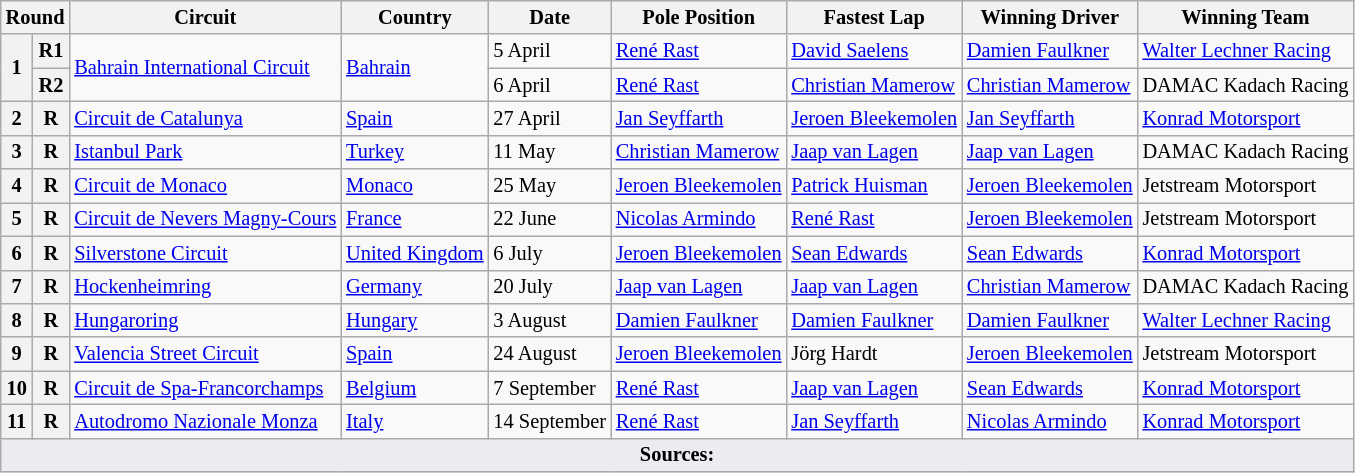<table class="wikitable" style="font-size: 85%">
<tr>
<th colspan=2>Round</th>
<th>Circuit</th>
<th>Country</th>
<th>Date</th>
<th>Pole Position</th>
<th>Fastest Lap</th>
<th>Winning Driver</th>
<th>Winning Team</th>
</tr>
<tr>
<th rowspan=2>1</th>
<th>R1</th>
<td rowspan=2> <a href='#'>Bahrain International Circuit</a></td>
<td rowspan=2><a href='#'>Bahrain</a></td>
<td>5 April</td>
<td> <a href='#'>René Rast</a></td>
<td> <a href='#'>David Saelens</a></td>
<td> <a href='#'>Damien Faulkner</a></td>
<td> <a href='#'>Walter Lechner Racing</a></td>
</tr>
<tr>
<th>R2</th>
<td>6 April</td>
<td> <a href='#'>René Rast</a></td>
<td> <a href='#'>Christian Mamerow</a></td>
<td> <a href='#'>Christian Mamerow</a></td>
<td> DAMAC Kadach Racing</td>
</tr>
<tr>
<th>2</th>
<th>R</th>
<td> <a href='#'>Circuit de Catalunya</a></td>
<td><a href='#'>Spain</a></td>
<td>27 April</td>
<td> <a href='#'>Jan Seyffarth</a></td>
<td> <a href='#'>Jeroen Bleekemolen</a></td>
<td> <a href='#'>Jan Seyffarth</a></td>
<td> <a href='#'>Konrad Motorsport</a></td>
</tr>
<tr>
<th>3</th>
<th>R</th>
<td> <a href='#'>Istanbul Park</a></td>
<td><a href='#'>Turkey</a></td>
<td>11 May</td>
<td> <a href='#'>Christian Mamerow</a></td>
<td> <a href='#'>Jaap van Lagen</a></td>
<td> <a href='#'>Jaap van Lagen</a></td>
<td> DAMAC Kadach Racing</td>
</tr>
<tr>
<th>4</th>
<th>R</th>
<td> <a href='#'>Circuit de Monaco</a></td>
<td><a href='#'>Monaco</a></td>
<td>25 May</td>
<td> <a href='#'>Jeroen Bleekemolen</a></td>
<td> <a href='#'>Patrick Huisman</a></td>
<td> <a href='#'>Jeroen Bleekemolen</a></td>
<td> Jetstream Motorsport</td>
</tr>
<tr>
<th>5</th>
<th>R</th>
<td> <a href='#'>Circuit de Nevers Magny-Cours</a></td>
<td><a href='#'>France</a></td>
<td>22 June</td>
<td> <a href='#'>Nicolas Armindo</a></td>
<td> <a href='#'>René Rast</a></td>
<td> <a href='#'>Jeroen Bleekemolen</a></td>
<td> Jetstream Motorsport</td>
</tr>
<tr>
<th>6</th>
<th>R</th>
<td> <a href='#'>Silverstone Circuit</a></td>
<td><a href='#'>United Kingdom</a></td>
<td>6 July</td>
<td> <a href='#'>Jeroen Bleekemolen</a></td>
<td> <a href='#'>Sean Edwards</a></td>
<td> <a href='#'>Sean Edwards</a></td>
<td> <a href='#'>Konrad Motorsport</a></td>
</tr>
<tr>
<th>7</th>
<th>R</th>
<td> <a href='#'>Hockenheimring</a></td>
<td><a href='#'>Germany</a></td>
<td>20 July</td>
<td> <a href='#'>Jaap van Lagen</a></td>
<td> <a href='#'>Jaap van Lagen</a></td>
<td> <a href='#'>Christian Mamerow</a></td>
<td> DAMAC Kadach Racing</td>
</tr>
<tr>
<th>8</th>
<th>R</th>
<td> <a href='#'>Hungaroring</a></td>
<td><a href='#'>Hungary</a></td>
<td>3 August</td>
<td> <a href='#'>Damien Faulkner</a></td>
<td> <a href='#'>Damien Faulkner</a></td>
<td> <a href='#'>Damien Faulkner</a></td>
<td> <a href='#'>Walter Lechner Racing</a></td>
</tr>
<tr>
<th>9</th>
<th>R</th>
<td> <a href='#'>Valencia Street Circuit</a></td>
<td><a href='#'>Spain</a></td>
<td>24 August</td>
<td> <a href='#'>Jeroen Bleekemolen</a></td>
<td> Jörg Hardt</td>
<td> <a href='#'>Jeroen Bleekemolen</a></td>
<td> Jetstream Motorsport</td>
</tr>
<tr>
<th>10</th>
<th>R</th>
<td> <a href='#'>Circuit de Spa-Francorchamps</a></td>
<td><a href='#'>Belgium</a></td>
<td>7 September</td>
<td> <a href='#'>René Rast</a></td>
<td> <a href='#'>Jaap van Lagen</a></td>
<td> <a href='#'>Sean Edwards</a></td>
<td> <a href='#'>Konrad Motorsport</a></td>
</tr>
<tr>
<th>11</th>
<th>R</th>
<td> <a href='#'>Autodromo Nazionale Monza</a></td>
<td><a href='#'>Italy</a></td>
<td>14 September</td>
<td> <a href='#'>René Rast</a></td>
<td> <a href='#'>Jan Seyffarth</a></td>
<td> <a href='#'>Nicolas Armindo</a></td>
<td> <a href='#'>Konrad Motorsport</a></td>
</tr>
<tr class="sortbottom">
<td colspan="9" style="background-color:#EAECF0;text-align:center"><strong>Sources:</strong></td>
</tr>
</table>
